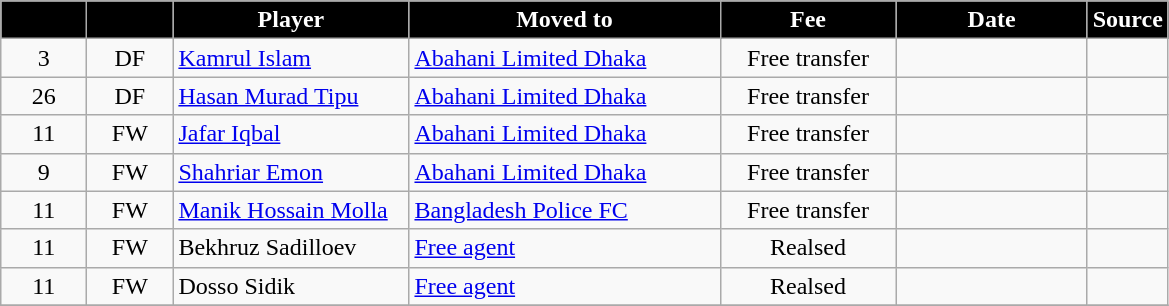<table class="wikitable plainrowheaders sortable" style="text-align:center">
<tr>
<th style="background:black; color:white; width:50px;"></th>
<th style="background:black; color:white; width:50px;"></th>
<th style="background:black; color:white; width:150px;">Player</th>
<th style="background:black; color:white; width:200px;">Moved to</th>
<th style="background:black; color:white; width:110px;">Fee</th>
<th style="background:black; color:white; width:120px;">Date</th>
<th style="background:black; color:white; width:25px;">Source</th>
</tr>
<tr>
<td align="center">3</td>
<td align="center">DF</td>
<td align="left"><a href='#'>Kamrul Islam</a></td>
<td align="left"><a href='#'>Abahani Limited Dhaka</a></td>
<td align="center">Free transfer</td>
<td></td>
<td></td>
</tr>
<tr>
<td align="center">26</td>
<td align="center">DF</td>
<td align="left"><a href='#'>Hasan Murad Tipu</a></td>
<td align="left"><a href='#'>Abahani Limited Dhaka</a></td>
<td align="center">Free transfer</td>
<td></td>
<td></td>
</tr>
<tr>
<td align="center">11</td>
<td align="center">FW</td>
<td align="left"><a href='#'>Jafar Iqbal</a></td>
<td align="left"><a href='#'>Abahani Limited Dhaka</a></td>
<td align="center">Free transfer</td>
<td></td>
<td></td>
</tr>
<tr>
<td align="center">9</td>
<td align="center">FW</td>
<td align="left"><a href='#'>Shahriar Emon</a></td>
<td align="left"><a href='#'>Abahani Limited Dhaka</a></td>
<td align="center">Free transfer</td>
<td></td>
<td></td>
</tr>
<tr>
<td align="center">11</td>
<td align="center">FW</td>
<td align="left"><a href='#'>Manik Hossain Molla</a></td>
<td align="left"><a href='#'>Bangladesh Police FC</a></td>
<td align="center">Free transfer</td>
<td></td>
<td></td>
</tr>
<tr>
<td align="center">11</td>
<td align="center">FW</td>
<td align="left"> Bekhruz Sadilloev</td>
<td align="left"><a href='#'>Free agent</a></td>
<td align="center">Realsed</td>
<td></td>
<td></td>
</tr>
<tr>
<td align="center">11</td>
<td align="center">FW</td>
<td align="left"> Dosso Sidik</td>
<td align="left"><a href='#'>Free agent</a></td>
<td align="center">Realsed</td>
<td></td>
<td></td>
</tr>
<tr>
</tr>
</table>
